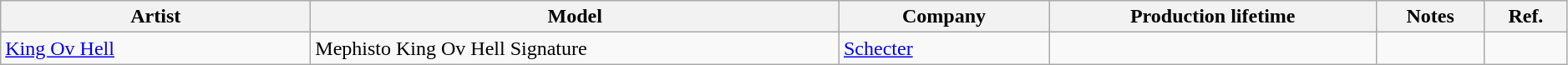<table class="wikitable sortable plainrowheaders" style="width:99%;">
<tr>
<th scope="col" style="width:15em;">Artist</th>
<th scope="col">Model</th>
<th scope="col" style="width:10em;">Company</th>
<th scope="col">Production lifetime</th>
<th scope="col" class="unsortable">Notes</th>
<th scope="col">Ref.</th>
</tr>
<tr>
<td><a href='#'>King Ov Hell</a></td>
<td>Mephisto King Ov Hell Signature</td>
<td><a href='#'>Schecter</a></td>
<td></td>
<td></td>
<td></td>
</tr>
</table>
